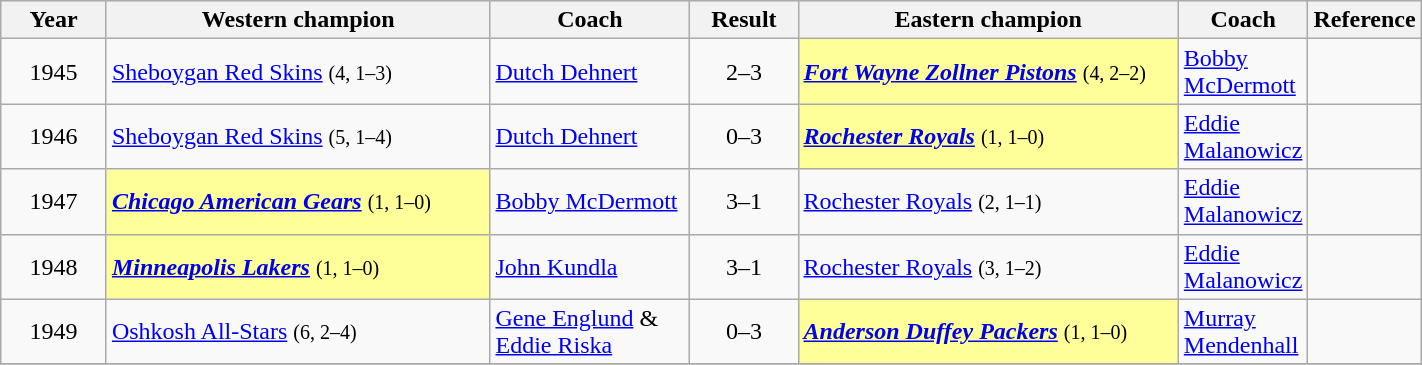<table class="wikitable sortable" width=75%>
<tr bgcolor="#efefef">
<th width=8%>Year</th>
<th width=30%>Western champion</th>
<th width=15%>Coach</th>
<th width=8% class="unsortable">Result</th>
<th width=30%>Eastern champion</th>
<th width=15%>Coach</th>
<th width=3% class="unsortable">Reference</th>
</tr>
<tr>
<td align=center>1945</td>
<td><a href='#'>Sheboygan Red Skins</a> <small>(4, 1–3)</small></td>
<td><a href='#'>Dutch Dehnert</a></td>
<td align=center>2–3</td>
<td style="background:#FFFF99"><strong><em><a href='#'>Fort Wayne Zollner Pistons</a></em></strong> <small>(4, 2–2)</small></td>
<td><a href='#'>Bobby McDermott</a></td>
<td align=center></td>
</tr>
<tr>
<td align=center>1946</td>
<td><a href='#'>Sheboygan Red Skins</a> <small>(5, 1–4)</small></td>
<td><a href='#'>Dutch Dehnert</a></td>
<td align=center>0–3</td>
<td style="background:#FFFF99"><strong><em><a href='#'>Rochester Royals</a></em></strong> <small>(1, 1–0)</small></td>
<td><a href='#'>Eddie Malanowicz</a></td>
<td align=center></td>
</tr>
<tr>
<td align=center>1947</td>
<td style="background:#FFFF99"><strong><em><a href='#'>Chicago American Gears</a></em></strong> <small>(1, 1–0)</small></td>
<td><a href='#'>Bobby McDermott</a></td>
<td align=center>3–1</td>
<td><a href='#'>Rochester Royals</a> <small>(2, 1–1)</small></td>
<td><a href='#'>Eddie Malanowicz</a></td>
<td align=center></td>
</tr>
<tr>
<td align=center>1948</td>
<td style="background:#FFFF99"><strong><em><a href='#'>Minneapolis Lakers</a></em></strong> <small>(1, 1–0)</small></td>
<td><a href='#'>John Kundla</a></td>
<td align=center>3–1</td>
<td><a href='#'>Rochester Royals</a> <small>(3, 1–2)</small></td>
<td><a href='#'>Eddie Malanowicz</a></td>
<td align=center></td>
</tr>
<tr>
<td align=center>1949</td>
<td><a href='#'>Oshkosh All-Stars</a> <small>(6, 2–4)</small></td>
<td><a href='#'>Gene Englund</a> & <a href='#'>Eddie Riska</a></td>
<td align=center>0–3</td>
<td style="background:#FFFF99"><strong><em><a href='#'>Anderson Duffey Packers</a></em></strong> <small>(1, 1–0)</small></td>
<td><a href='#'>Murray Mendenhall</a></td>
<td align=center></td>
</tr>
<tr>
</tr>
</table>
